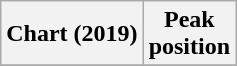<table class="wikitable sortable plainrowheaders" style="text-align:center">
<tr>
<th scope="col">Chart (2019)</th>
<th scope="col">Peak<br> position</th>
</tr>
<tr>
</tr>
</table>
